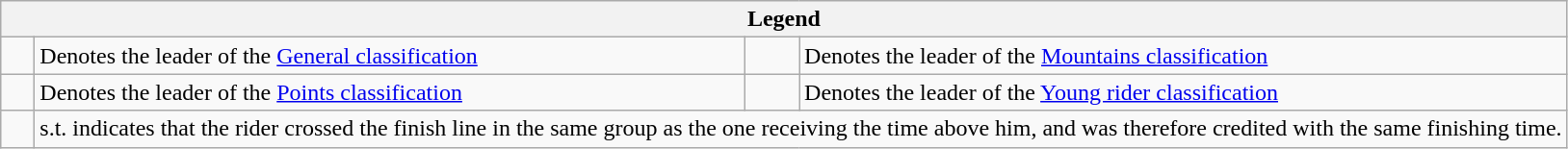<table class="wikitable">
<tr>
<th colspan=4>Legend</th>
</tr>
<tr>
<td>    </td>
<td>Denotes the leader of the <a href='#'>General classification</a></td>
<td>    </td>
<td>Denotes the leader of the <a href='#'>Mountains classification</a></td>
</tr>
<tr>
<td>    </td>
<td>Denotes the leader of the <a href='#'>Points classification</a></td>
<td>    </td>
<td>Denotes the leader of the <a href='#'>Young rider classification</a></td>
</tr>
<tr>
<td>  </td>
<td colspan=3>s.t. indicates that the rider crossed the finish line in the same group as the one receiving the time above him, and was therefore credited with the same finishing time.</td>
</tr>
</table>
